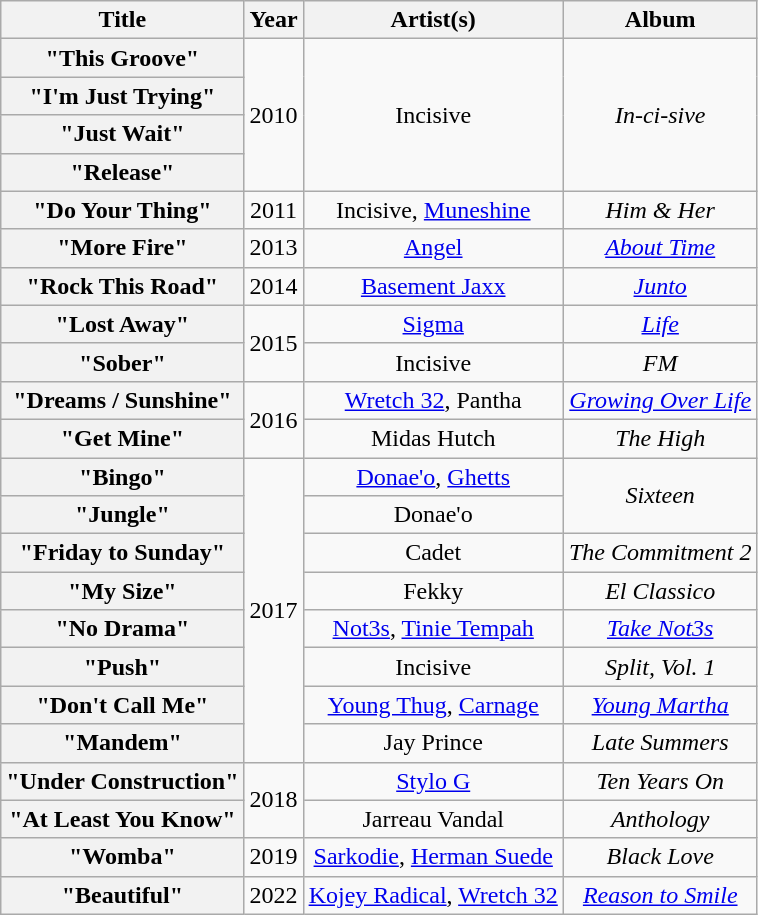<table class="wikitable plainrowheaders" style="text-align:center;">
<tr>
<th scope="col">Title</th>
<th scope="col">Year</th>
<th scope="col">Artist(s)</th>
<th scope="col">Album</th>
</tr>
<tr>
<th scope="row">"This Groove"</th>
<td rowspan="4">2010</td>
<td rowspan="4">Incisive</td>
<td rowspan="4"><em>In-ci-sive</em></td>
</tr>
<tr>
<th scope="row">"I'm Just Trying"</th>
</tr>
<tr>
<th scope="row">"Just Wait"</th>
</tr>
<tr>
<th scope="row">"Release"</th>
</tr>
<tr>
<th scope="row">"Do Your Thing"</th>
<td>2011</td>
<td>Incisive, <a href='#'>Muneshine</a></td>
<td><em>Him & Her</em></td>
</tr>
<tr>
<th scope="row">"More Fire"</th>
<td>2013</td>
<td><a href='#'>Angel</a></td>
<td><em><a href='#'>About Time</a></em></td>
</tr>
<tr>
<th scope="row">"Rock This Road"</th>
<td>2014</td>
<td><a href='#'>Basement Jaxx</a></td>
<td><em><a href='#'>Junto</a></em></td>
</tr>
<tr>
<th scope="row">"Lost Away"</th>
<td rowspan="2">2015</td>
<td><a href='#'>Sigma</a></td>
<td><em><a href='#'>Life</a></em></td>
</tr>
<tr>
<th scope="row">"Sober"</th>
<td>Incisive</td>
<td><em>FM</em></td>
</tr>
<tr>
<th scope="row">"Dreams / Sunshine"</th>
<td rowspan="2">2016</td>
<td><a href='#'>Wretch 32</a>, Pantha</td>
<td><em><a href='#'>Growing Over Life</a></em></td>
</tr>
<tr>
<th scope="row">"Get Mine"</th>
<td>Midas Hutch</td>
<td><em>The High</em></td>
</tr>
<tr>
<th scope="row">"Bingo"</th>
<td rowspan="8">2017</td>
<td><a href='#'>Donae'o</a>, <a href='#'>Ghetts</a></td>
<td rowspan="2"><em>Sixteen</em></td>
</tr>
<tr>
<th scope="row">"Jungle"</th>
<td>Donae'o</td>
</tr>
<tr>
<th scope="row">"Friday to Sunday"</th>
<td>Cadet</td>
<td><em>The Commitment 2</em></td>
</tr>
<tr>
<th scope="row">"My Size"</th>
<td>Fekky</td>
<td><em>El Classico</em></td>
</tr>
<tr>
<th scope="row">"No Drama"</th>
<td><a href='#'>Not3s</a>, <a href='#'>Tinie Tempah</a></td>
<td><em><a href='#'>Take Not3s</a></em></td>
</tr>
<tr>
<th scope="row">"Push"</th>
<td>Incisive</td>
<td><em>Split, Vol. 1</em></td>
</tr>
<tr>
<th scope="row">"Don't Call Me"</th>
<td><a href='#'>Young Thug</a>, <a href='#'>Carnage</a></td>
<td><em><a href='#'>Young Martha</a></em></td>
</tr>
<tr>
<th scope="row">"Mandem"</th>
<td>Jay Prince</td>
<td><em>Late Summers</em></td>
</tr>
<tr>
<th scope="row">"Under Construction"</th>
<td rowspan="2">2018</td>
<td><a href='#'>Stylo G</a></td>
<td><em>Ten Years On</em></td>
</tr>
<tr>
<th scope="row">"At Least You Know"</th>
<td>Jarreau Vandal</td>
<td><em>Anthology</em></td>
</tr>
<tr>
<th scope="row">"Womba"</th>
<td rowspan="1">2019</td>
<td><a href='#'>Sarkodie</a>, <a href='#'>Herman Suede</a></td>
<td><em>Black Love</em></td>
</tr>
<tr>
<th scope="row">"Beautiful"</th>
<td>2022</td>
<td><a href='#'>Kojey Radical</a>, <a href='#'>Wretch 32</a></td>
<td><em><a href='#'>Reason to Smile</a></em></td>
</tr>
</table>
